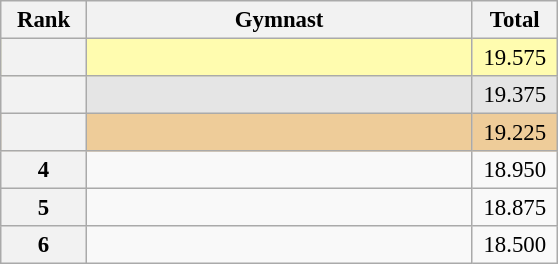<table class="wikitable sortable" style="text-align:center; font-size:95%">
<tr>
<th scope="col" style="width:50px;">Rank</th>
<th scope="col" style="width:250px;">Gymnast</th>
<th scope="col" style="width:50px;">Total</th>
</tr>
<tr style="background:#fffcaf;">
<th scope=row style="text-align:center"></th>
<td style="text-align:left;"></td>
<td>19.575</td>
</tr>
<tr style="background:#e5e5e5;">
<th scope=row style="text-align:center"></th>
<td style="text-align:left;"></td>
<td>19.375</td>
</tr>
<tr style="background:#ec9;">
<th scope=row style="text-align:center"></th>
<td style="text-align:left;"></td>
<td>19.225</td>
</tr>
<tr>
<th scope=row style="text-align:center">4</th>
<td style="text-align:left;"></td>
<td>18.950</td>
</tr>
<tr>
<th scope=row style="text-align:center">5</th>
<td style="text-align:left;"></td>
<td>18.875</td>
</tr>
<tr>
<th scope=row style="text-align:center">6</th>
<td style="text-align:left;"></td>
<td>18.500</td>
</tr>
</table>
